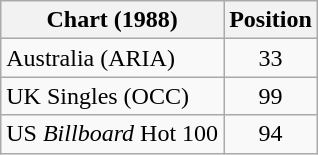<table class="wikitable sortable">
<tr>
<th>Chart (1988)</th>
<th>Position</th>
</tr>
<tr>
<td>Australia (ARIA)</td>
<td align="center">33</td>
</tr>
<tr>
<td>UK Singles (OCC)</td>
<td align="center">99</td>
</tr>
<tr>
<td>US <em>Billboard</em> Hot 100</td>
<td align="center">94</td>
</tr>
</table>
